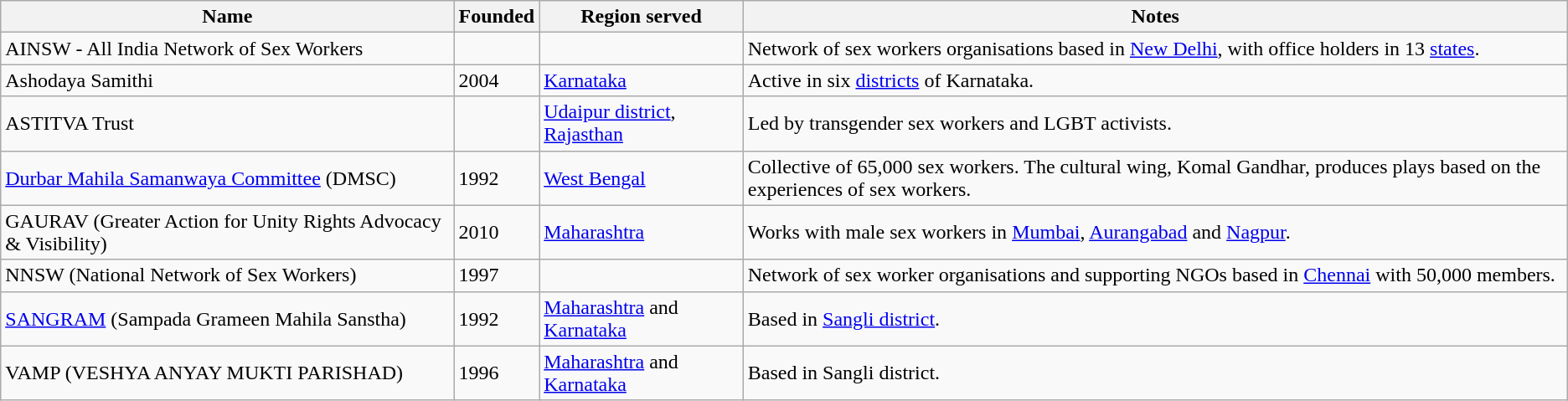<table class="wikitable sortable">
<tr>
<th>Name</th>
<th>Founded</th>
<th>Region served</th>
<th>Notes</th>
</tr>
<tr>
<td>AINSW - All India Network of Sex Workers</td>
<td></td>
<td></td>
<td>Network of sex workers organisations based in <a href='#'>New Delhi</a>, with office holders in 13 <a href='#'>states</a>.</td>
</tr>
<tr>
<td>Ashodaya Samithi</td>
<td>2004</td>
<td> <a href='#'>Karnataka</a></td>
<td>Active in six <a href='#'>districts</a> of Karnataka.</td>
</tr>
<tr>
<td>ASTITVA Trust</td>
<td></td>
<td><a href='#'>Udaipur district</a>, <a href='#'>Rajasthan</a></td>
<td>Led by transgender sex workers and LGBT activists.</td>
</tr>
<tr>
<td><a href='#'>Durbar Mahila Samanwaya Committee</a> (DMSC)</td>
<td>1992</td>
<td><a href='#'>West Bengal</a></td>
<td>Collective of 65,000 sex workers. The cultural wing, Komal Gandhar, produces plays based on the experiences of sex workers.</td>
</tr>
<tr>
<td>GAURAV (Greater Action for Unity Rights Advocacy & Visibility)</td>
<td>2010</td>
<td> <a href='#'>Maharashtra</a></td>
<td>Works with male sex workers in <a href='#'>Mumbai</a>, <a href='#'>Aurangabad</a> and <a href='#'>Nagpur</a>.</td>
</tr>
<tr>
<td>NNSW (National Network of Sex Workers)</td>
<td>1997</td>
<td></td>
<td>Network of sex worker organisations and supporting NGOs based in <a href='#'>Chennai</a> with 50,000 members.</td>
</tr>
<tr>
<td><a href='#'>SANGRAM</a> (Sampada Grameen Mahila Sanstha)</td>
<td>1992</td>
<td> <a href='#'>Maharashtra</a> and  <a href='#'>Karnataka</a></td>
<td>Based in <a href='#'>Sangli district</a>.</td>
</tr>
<tr>
<td>VAMP (VESHYA ANYAY MUKTI PARISHAD)</td>
<td>1996</td>
<td> <a href='#'>Maharashtra</a> and  <a href='#'>Karnataka</a></td>
<td>Based in Sangli district.</td>
</tr>
</table>
